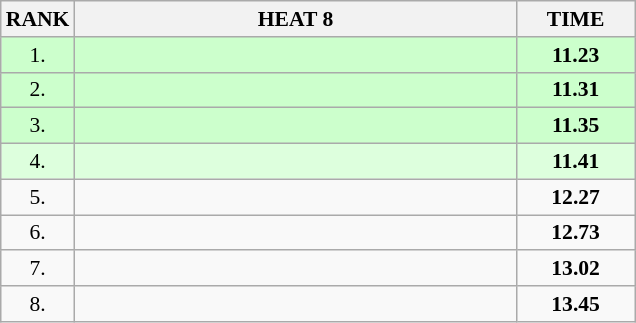<table class="wikitable" style="border-collapse: collapse; font-size: 90%;">
<tr>
<th>RANK</th>
<th style="width: 20em">HEAT 8</th>
<th style="width: 5em">TIME</th>
</tr>
<tr style="background:#ccffcc;">
<td align="center">1.</td>
<td></td>
<td align="center"><strong>11.23</strong></td>
</tr>
<tr style="background:#ccffcc;">
<td align="center">2.</td>
<td></td>
<td align="center"><strong>11.31</strong></td>
</tr>
<tr style="background:#ccffcc;">
<td align="center">3.</td>
<td></td>
<td align="center"><strong>11.35</strong></td>
</tr>
<tr style="background:#ddffdd;">
<td align="center">4.</td>
<td></td>
<td align="center"><strong>11.41</strong></td>
</tr>
<tr>
<td align="center">5.</td>
<td></td>
<td align="center"><strong>12.27</strong></td>
</tr>
<tr>
<td align="center">6.</td>
<td></td>
<td align="center"><strong>12.73</strong></td>
</tr>
<tr>
<td align="center">7.</td>
<td></td>
<td align="center"><strong>13.02</strong></td>
</tr>
<tr>
<td align="center">8.</td>
<td></td>
<td align="center"><strong>13.45</strong></td>
</tr>
</table>
